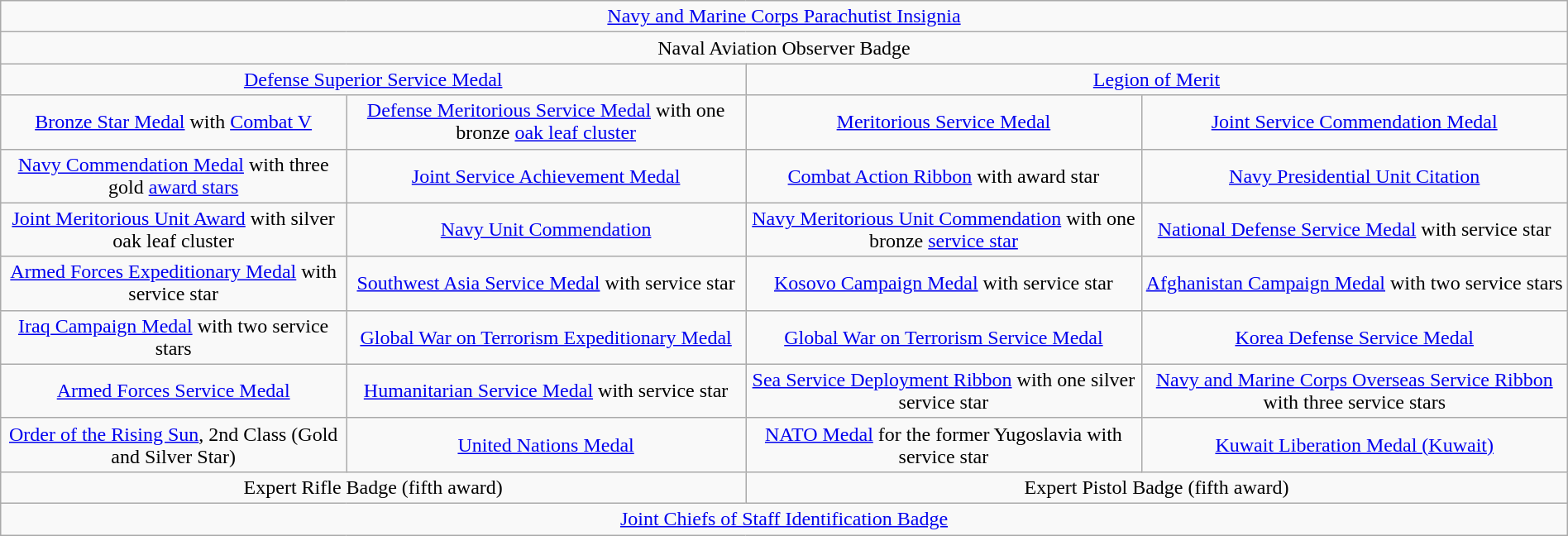<table class="wikitable" style="margin:1em auto; text-align:center;">
<tr>
<td colspan="16"><a href='#'>Navy and Marine Corps Parachutist Insignia</a></td>
</tr>
<tr>
<td colspan="16">Naval Aviation Observer Badge</td>
</tr>
<tr>
<td colspan="8"><a href='#'>Defense Superior Service Medal</a></td>
<td colspan="8"><a href='#'>Legion of Merit</a></td>
</tr>
<tr>
<td colspan="4"><a href='#'>Bronze Star Medal</a> with <a href='#'>Combat V</a></td>
<td colspan="4"><a href='#'>Defense Meritorious Service Medal</a> with one bronze <a href='#'>oak leaf cluster</a></td>
<td colspan="4"><a href='#'>Meritorious Service Medal</a></td>
<td colspan="4"><a href='#'>Joint Service Commendation Medal</a></td>
</tr>
<tr>
<td colspan="4"><a href='#'>Navy Commendation Medal</a> with three gold <a href='#'>award stars</a></td>
<td colspan="4"><a href='#'>Joint Service Achievement Medal</a></td>
<td colspan="4"><a href='#'>Combat Action Ribbon</a> with award star</td>
<td colspan="4"><a href='#'>Navy Presidential Unit Citation</a></td>
</tr>
<tr>
<td colspan="4"><a href='#'>Joint Meritorious Unit Award</a> with silver oak leaf cluster</td>
<td colspan="4"><a href='#'>Navy Unit Commendation</a></td>
<td colspan="4"><a href='#'>Navy Meritorious Unit Commendation</a> with one bronze <a href='#'>service star</a></td>
<td colspan="4"><a href='#'>National Defense Service Medal</a> with service star</td>
</tr>
<tr>
<td colspan="4"><a href='#'>Armed Forces Expeditionary Medal</a> with service star</td>
<td colspan="4"><a href='#'>Southwest Asia Service Medal</a> with service star</td>
<td colspan="4"><a href='#'>Kosovo Campaign Medal</a> with service star</td>
<td colspan="4"><a href='#'>Afghanistan Campaign Medal</a> with two service stars</td>
</tr>
<tr>
<td colspan="4"><a href='#'>Iraq Campaign Medal</a> with two service stars</td>
<td colspan="4"><a href='#'>Global War on Terrorism Expeditionary Medal</a></td>
<td colspan="4"><a href='#'>Global War on Terrorism Service Medal</a></td>
<td colspan="4"><a href='#'>Korea Defense Service Medal</a></td>
</tr>
<tr>
<td colspan="4"><a href='#'>Armed Forces Service Medal</a></td>
<td colspan="4"><a href='#'>Humanitarian Service Medal</a> with service star</td>
<td colspan="4"><a href='#'>Sea Service Deployment Ribbon</a> with one silver service star</td>
<td colspan="4"><a href='#'>Navy and Marine Corps Overseas Service Ribbon</a> with three service stars</td>
</tr>
<tr>
<td colspan="4"><a href='#'>Order of the Rising Sun</a>, 2nd Class (Gold and Silver Star)</td>
<td colspan="4"><a href='#'>United Nations Medal</a></td>
<td colspan="4"><a href='#'>NATO Medal</a> for the former Yugoslavia with service star</td>
<td colspan="4"><a href='#'>Kuwait Liberation Medal (Kuwait)</a></td>
</tr>
<tr>
<td colspan="8">Expert Rifle Badge (fifth award)</td>
<td colspan="8">Expert Pistol Badge (fifth award)</td>
</tr>
<tr>
<td colspan="16"><a href='#'>Joint Chiefs of Staff Identification Badge</a></td>
</tr>
</table>
